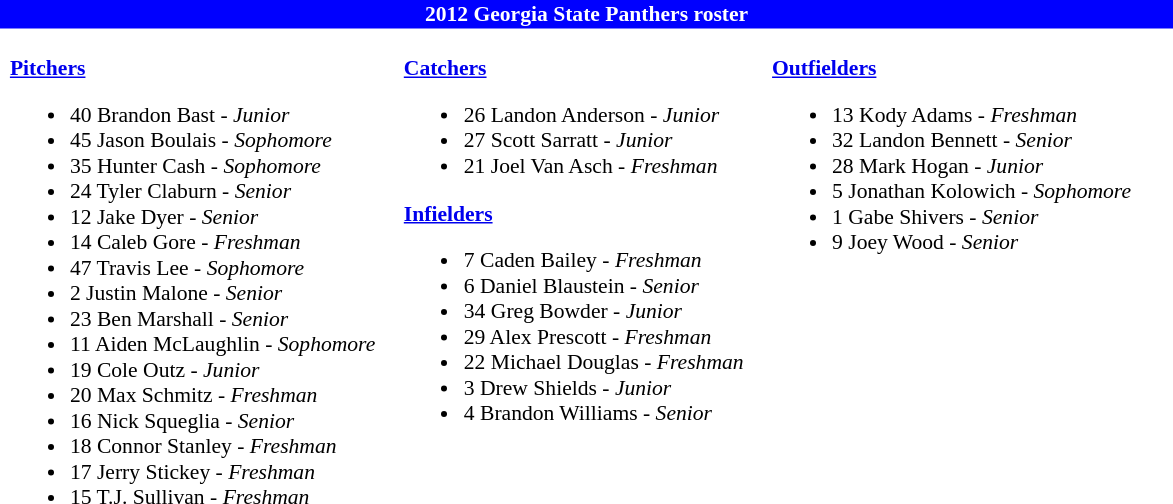<table class="toccolours" style="border-collapse:collapse; font-size:90%;">
<tr>
<td colspan="9" style="background-color: #0000FF; color: #FFFFFF; text-align:center;"><strong>2012 Georgia State Panthers roster</strong></td>
</tr>
<tr>
</tr>
<tr>
<td width="03"> </td>
<td valign="top"><br><strong><a href='#'>Pitchers</a></strong><ul><li>40 Brandon Bast - <em> Junior</em></li><li>45 Jason Boulais - <em>Sophomore</em></li><li>35 Hunter Cash - <em> Sophomore</em></li><li>24 Tyler Claburn - <em>Senior</em></li><li>12 Jake Dyer - <em>Senior</em></li><li>14 Caleb Gore - <em>Freshman</em></li><li>47 Travis Lee - <em> Sophomore</em></li><li>2 Justin Malone - <em>Senior</em></li><li>23 Ben Marshall - <em>Senior</em></li><li>11 Aiden McLaughlin - <em> Sophomore</em></li><li>19 Cole Outz - <em>Junior</em></li><li>20 Max Schmitz - <em>Freshman</em></li><li>16 Nick Squeglia - <em>Senior</em></li><li>18 Connor Stanley - <em>Freshman</em></li><li>17 Jerry Stickey - <em>Freshman</em></li><li>15 T.J. Sullivan - <em>Freshman</em></li></ul></td>
<td width="15"> </td>
<td valign="top"><br><strong><a href='#'>Catchers</a></strong><ul><li>26 Landon Anderson - <em>Junior</em></li><li>27 Scott Sarratt - <em>Junior</em></li><li>21 Joel Van Asch - <em>Freshman</em></li></ul><strong><a href='#'>Infielders</a></strong><ul><li>7 Caden Bailey - <em>Freshman</em></li><li>6 Daniel Blaustein - <em>Senior</em></li><li>34 Greg Bowder - <em>Junior</em></li><li>29 Alex Prescott - <em>Freshman</em></li><li>22 Michael Douglas - <em>Freshman</em></li><li>3 Drew Shields - <em>Junior</em></li><li>4 Brandon Williams - <em>Senior</em></li></ul></td>
<td width="15"> </td>
<td valign="top"><br><strong><a href='#'>Outfielders</a></strong><ul><li>13 Kody Adams - <em>Freshman</em></li><li>32 Landon Bennett - <em>Senior</em></li><li>28 Mark Hogan - <em> Junior</em></li><li>5 Jonathan Kolowich - <em> Sophomore</em></li><li>1 Gabe Shivers - <em>Senior</em></li><li>9 Joey Wood - <em> Senior</em></li></ul></td>
<td width="25"> </td>
</tr>
</table>
